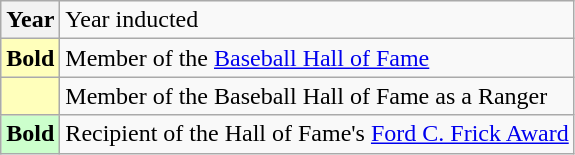<table class="wikitable">
<tr>
<th scope="row">Year</th>
<td>Year inducted</td>
</tr>
<tr>
<th scope="row" style="background:#ffb;"><strong>Bold</strong></th>
<td>Member of the <a href='#'>Baseball Hall of Fame</a></td>
</tr>
<tr>
<th scope="row" style="background:#ffb;"></th>
<td>Member of the Baseball Hall of Fame as a Ranger</td>
</tr>
<tr>
<th scope="row" style="background:#cfc;"><strong>Bold</strong></th>
<td>Recipient of the Hall of Fame's <a href='#'>Ford C. Frick Award</a></td>
</tr>
</table>
